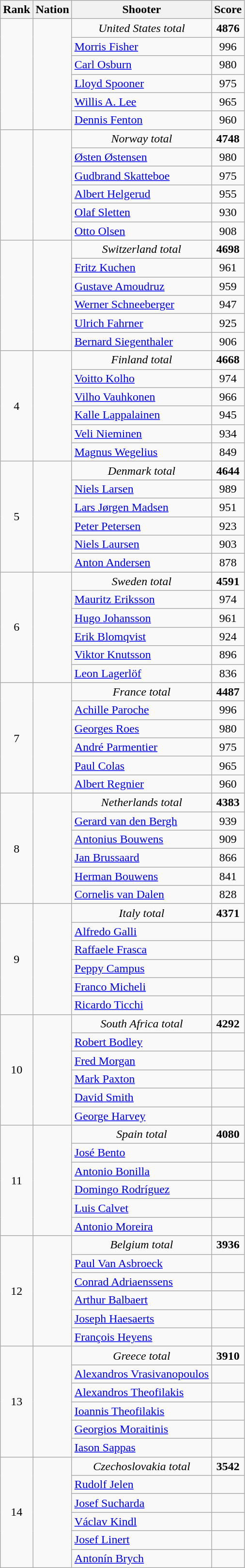<table class=wikitable style="text-align:center">
<tr>
<th>Rank</th>
<th>Nation</th>
<th>Shooter</th>
<th>Score</th>
</tr>
<tr>
<td rowspan=6></td>
<td rowspan=6 align=left></td>
<td><em>United States total</em></td>
<td><strong>4876</strong></td>
</tr>
<tr>
<td align=left><a href='#'>Morris Fisher</a></td>
<td>996</td>
</tr>
<tr>
<td align=left><a href='#'>Carl Osburn</a></td>
<td>980</td>
</tr>
<tr>
<td align=left><a href='#'>Lloyd Spooner</a></td>
<td>975</td>
</tr>
<tr>
<td align=left><a href='#'>Willis A. Lee</a></td>
<td>965</td>
</tr>
<tr>
<td align=left><a href='#'>Dennis Fenton</a></td>
<td>960</td>
</tr>
<tr>
<td rowspan=6></td>
<td rowspan=6 align=left></td>
<td><em>Norway total</em></td>
<td><strong>4748</strong></td>
</tr>
<tr>
<td align=left><a href='#'>Østen Østensen</a></td>
<td>980</td>
</tr>
<tr>
<td align=left><a href='#'>Gudbrand Skatteboe</a></td>
<td>975</td>
</tr>
<tr>
<td align=left><a href='#'>Albert Helgerud</a></td>
<td>955</td>
</tr>
<tr>
<td align=left><a href='#'>Olaf Sletten</a></td>
<td>930</td>
</tr>
<tr>
<td align=left><a href='#'>Otto Olsen</a></td>
<td>908</td>
</tr>
<tr>
<td rowspan=6></td>
<td rowspan=6 align=left></td>
<td><em>Switzerland total</em></td>
<td><strong>4698</strong></td>
</tr>
<tr>
<td align=left><a href='#'>Fritz Kuchen</a></td>
<td>961</td>
</tr>
<tr>
<td align=left><a href='#'>Gustave Amoudruz</a></td>
<td>959</td>
</tr>
<tr>
<td align=left><a href='#'>Werner Schneeberger</a></td>
<td>947</td>
</tr>
<tr>
<td align=left><a href='#'>Ulrich Fahrner</a></td>
<td>925</td>
</tr>
<tr>
<td align=left><a href='#'>Bernard Siegenthaler</a></td>
<td>906</td>
</tr>
<tr>
<td rowspan=6>4</td>
<td rowspan=6 align=left></td>
<td><em>Finland total</em></td>
<td><strong>4668</strong></td>
</tr>
<tr>
<td align=left><a href='#'>Voitto Kolho</a></td>
<td>974</td>
</tr>
<tr>
<td align=left><a href='#'>Vilho Vauhkonen</a></td>
<td>966</td>
</tr>
<tr>
<td align=left><a href='#'>Kalle Lappalainen</a></td>
<td>945</td>
</tr>
<tr>
<td align=left><a href='#'>Veli Nieminen</a></td>
<td>934</td>
</tr>
<tr>
<td align=left><a href='#'>Magnus Wegelius</a></td>
<td>849</td>
</tr>
<tr>
<td rowspan=6>5</td>
<td rowspan=6 align=left></td>
<td><em>Denmark total</em></td>
<td><strong>4644</strong></td>
</tr>
<tr>
<td align=left><a href='#'>Niels Larsen</a></td>
<td>989</td>
</tr>
<tr>
<td align=left><a href='#'>Lars Jørgen Madsen</a></td>
<td>951</td>
</tr>
<tr>
<td align=left><a href='#'>Peter Petersen</a></td>
<td>923</td>
</tr>
<tr>
<td align=left><a href='#'>Niels Laursen</a></td>
<td>903</td>
</tr>
<tr>
<td align=left><a href='#'>Anton Andersen</a></td>
<td>878</td>
</tr>
<tr>
<td rowspan=6>6</td>
<td rowspan=6 align=left></td>
<td><em>Sweden total</em></td>
<td><strong>4591</strong></td>
</tr>
<tr>
<td align=left><a href='#'>Mauritz Eriksson</a></td>
<td>974</td>
</tr>
<tr>
<td align=left><a href='#'>Hugo Johansson</a></td>
<td>961</td>
</tr>
<tr>
<td align=left><a href='#'>Erik Blomqvist</a></td>
<td>924</td>
</tr>
<tr>
<td align=left><a href='#'>Viktor Knutsson</a></td>
<td>896</td>
</tr>
<tr>
<td align=left><a href='#'>Leon Lagerlöf</a></td>
<td>836</td>
</tr>
<tr>
<td rowspan=6>7</td>
<td rowspan=6 align=left></td>
<td><em>France total</em></td>
<td><strong>4487</strong></td>
</tr>
<tr>
<td align=left><a href='#'>Achille Paroche</a></td>
<td>996</td>
</tr>
<tr>
<td align=left><a href='#'>Georges Roes</a></td>
<td>980</td>
</tr>
<tr>
<td align=left><a href='#'>André Parmentier</a></td>
<td>975</td>
</tr>
<tr>
<td align=left><a href='#'>Paul Colas</a></td>
<td>965</td>
</tr>
<tr>
<td align=left><a href='#'>Albert Regnier</a></td>
<td>960</td>
</tr>
<tr>
<td rowspan=6>8</td>
<td rowspan=6 align=left></td>
<td><em>Netherlands total</em></td>
<td><strong>4383</strong></td>
</tr>
<tr>
<td align=left><a href='#'>Gerard van den Bergh</a></td>
<td>939</td>
</tr>
<tr>
<td align=left><a href='#'>Antonius Bouwens</a></td>
<td>909</td>
</tr>
<tr>
<td align=left><a href='#'>Jan Brussaard</a></td>
<td>866</td>
</tr>
<tr>
<td align=left><a href='#'>Herman Bouwens</a></td>
<td>841</td>
</tr>
<tr>
<td align=left><a href='#'>Cornelis van Dalen</a></td>
<td>828</td>
</tr>
<tr>
<td rowspan=6>9</td>
<td rowspan=6 align=left></td>
<td><em>Italy total</em></td>
<td><strong>4371</strong></td>
</tr>
<tr>
<td align=left><a href='#'>Alfredo Galli</a></td>
<td></td>
</tr>
<tr>
<td align=left><a href='#'>Raffaele Frasca</a></td>
<td></td>
</tr>
<tr>
<td align=left><a href='#'>Peppy Campus</a></td>
<td></td>
</tr>
<tr>
<td align=left><a href='#'>Franco Micheli</a></td>
<td></td>
</tr>
<tr>
<td align=left><a href='#'>Ricardo Ticchi</a></td>
<td></td>
</tr>
<tr>
<td rowspan=6>10</td>
<td rowspan=6 align=left></td>
<td><em>South Africa total</em></td>
<td><strong>4292</strong></td>
</tr>
<tr>
<td align=left><a href='#'>Robert Bodley</a></td>
<td></td>
</tr>
<tr>
<td align=left><a href='#'>Fred Morgan</a></td>
<td></td>
</tr>
<tr>
<td align=left><a href='#'>Mark Paxton</a></td>
<td></td>
</tr>
<tr>
<td align=left><a href='#'>David Smith</a></td>
<td></td>
</tr>
<tr>
<td align=left><a href='#'>George Harvey</a></td>
<td></td>
</tr>
<tr>
<td rowspan=6>11</td>
<td rowspan=6 align=left></td>
<td><em>Spain total</em></td>
<td><strong>4080</strong></td>
</tr>
<tr>
<td align=left><a href='#'>José Bento</a></td>
<td></td>
</tr>
<tr>
<td align=left><a href='#'>Antonio Bonilla</a></td>
<td></td>
</tr>
<tr>
<td align=left><a href='#'>Domingo Rodríguez</a></td>
<td></td>
</tr>
<tr>
<td align=left><a href='#'>Luis Calvet</a></td>
<td></td>
</tr>
<tr>
<td align=left><a href='#'>Antonio Moreira</a></td>
<td></td>
</tr>
<tr>
<td rowspan=6>12</td>
<td rowspan=6 align=left></td>
<td><em>Belgium total</em></td>
<td><strong>3936</strong></td>
</tr>
<tr>
<td align=left><a href='#'>Paul Van Asbroeck</a></td>
<td></td>
</tr>
<tr>
<td align=left><a href='#'>Conrad Adriaenssens</a></td>
<td></td>
</tr>
<tr>
<td align=left><a href='#'>Arthur Balbaert</a></td>
<td></td>
</tr>
<tr>
<td align=left><a href='#'>Joseph Haesaerts</a></td>
<td></td>
</tr>
<tr>
<td align=left><a href='#'>François Heyens</a></td>
<td></td>
</tr>
<tr>
<td rowspan=6>13</td>
<td rowspan=6 align=left></td>
<td><em>Greece total</em></td>
<td><strong>3910</strong></td>
</tr>
<tr>
<td align=left><a href='#'>Alexandros Vrasivanopoulos</a></td>
<td></td>
</tr>
<tr>
<td align=left><a href='#'>Alexandros Theofilakis</a></td>
<td></td>
</tr>
<tr>
<td align=left><a href='#'>Ioannis Theofilakis</a></td>
<td></td>
</tr>
<tr>
<td align=left><a href='#'>Georgios Moraitinis</a></td>
<td></td>
</tr>
<tr>
<td align=left><a href='#'>Iason Sappas</a></td>
<td></td>
</tr>
<tr>
<td rowspan=6>14</td>
<td rowspan=6 align=left></td>
<td><em>Czechoslovakia total</em></td>
<td><strong>3542</strong></td>
</tr>
<tr>
<td align=left><a href='#'>Rudolf Jelen</a></td>
<td></td>
</tr>
<tr>
<td align=left><a href='#'>Josef Sucharda</a></td>
<td></td>
</tr>
<tr>
<td align=left><a href='#'>Václav Kindl</a></td>
<td></td>
</tr>
<tr>
<td align=left><a href='#'>Josef Linert</a></td>
<td></td>
</tr>
<tr>
<td align=left><a href='#'>Antonín Brych</a></td>
<td></td>
</tr>
</table>
